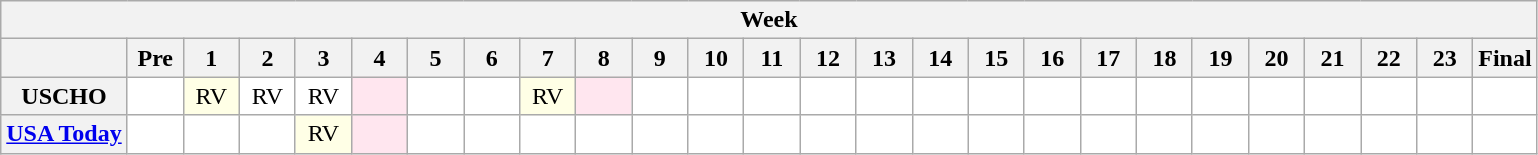<table class="wikitable" style="white-space:nowrap;">
<tr>
<th colspan="26">Week</th>
</tr>
<tr>
<th scope="col" width="30"></th>
<th scope="col" width="30">Pre</th>
<th scope="col" width="30">1</th>
<th scope="col" width="30">2</th>
<th scope="col" width="30">3</th>
<th scope="col" width="30">4</th>
<th scope="col" width="30">5</th>
<th scope="col" width="30">6</th>
<th scope="col" width="30">7</th>
<th scope="col" width="30">8</th>
<th scope="col" width="30">9</th>
<th scope="col" width="30">10</th>
<th scope="col" width="30">11</th>
<th scope="col" width="30">12</th>
<th scope="col" width="30">13</th>
<th scope="col" width="30">14</th>
<th scope="col" width="30">15</th>
<th scope="col" width="30">16</th>
<th scope="col" width="30">17</th>
<th scope="col" width="30">18</th>
<th scope="col" width="30">19</th>
<th scope="col" width="30">20</th>
<th scope="col" width="30">21</th>
<th scope="col" width="30">22</th>
<th scope="col" width="30">23</th>
<th scope="col" width="30">Final</th>
</tr>
<tr style="text-align:center;">
<th>USCHO</th>
<td bgcolor=FFFFFF></td>
<td bgcolor=ffffe6>RV</td>
<td bgcolor=FFFFFF>RV</td>
<td bgcolor=FFFFFF>RV</td>
<td bgcolor=ffe6ef></td>
<td bgcolor=FFFFFF></td>
<td bgcolor=FFFFFF></td>
<td bgcolor=ffffe6>RV</td>
<td bgcolor=ffe6ef></td>
<td bgcolor=FFFFFF></td>
<td bgcolor=FFFFFF></td>
<td bgcolor=FFFFFF></td>
<td bgcolor=FFFFFF></td>
<td bgcolor=FFFFFF></td>
<td bgcolor=FFFFFF></td>
<td bgcolor=FFFFFF></td>
<td bgcolor=FFFFFF></td>
<td bgcolor=FFFFFF></td>
<td bgcolor=FFFFFF></td>
<td bgcolor=FFFFFF></td>
<td bgcolor=FFFFFF></td>
<td bgcolor=FFFFFF></td>
<td bgcolor=FFFFFF></td>
<td bgcolor=FFFFFF></td>
<td bgcolor=FFFFFF></td>
</tr>
<tr style="text-align:center;">
<th><a href='#'>USA Today</a></th>
<td bgcolor=FFFFFF></td>
<td bgcolor=FFFFFF></td>
<td bgcolor=FFFFFF></td>
<td bgcolor=ffffe6>RV</td>
<td bgcolor=ffe6ef></td>
<td bgcolor=FFFFFF></td>
<td bgcolor=FFFFFF></td>
<td bgcolor=FFFFFF></td>
<td bgcolor=FFFFFF></td>
<td bgcolor=FFFFFF></td>
<td bgcolor=FFFFFF></td>
<td bgcolor=FFFFFF></td>
<td bgcolor=FFFFFF></td>
<td bgcolor=FFFFFF></td>
<td bgcolor=FFFFFF></td>
<td bgcolor=FFFFFF></td>
<td bgcolor=FFFFFF></td>
<td bgcolor=FFFFFF></td>
<td bgcolor=FFFFFF></td>
<td bgcolor=FFFFFF></td>
<td bgcolor=FFFFFF></td>
<td bgcolor=FFFFFF></td>
<td bgcolor=FFFFFF></td>
<td bgcolor=FFFFFF></td>
<td bgcolor=FFFFFF></td>
</tr>
</table>
